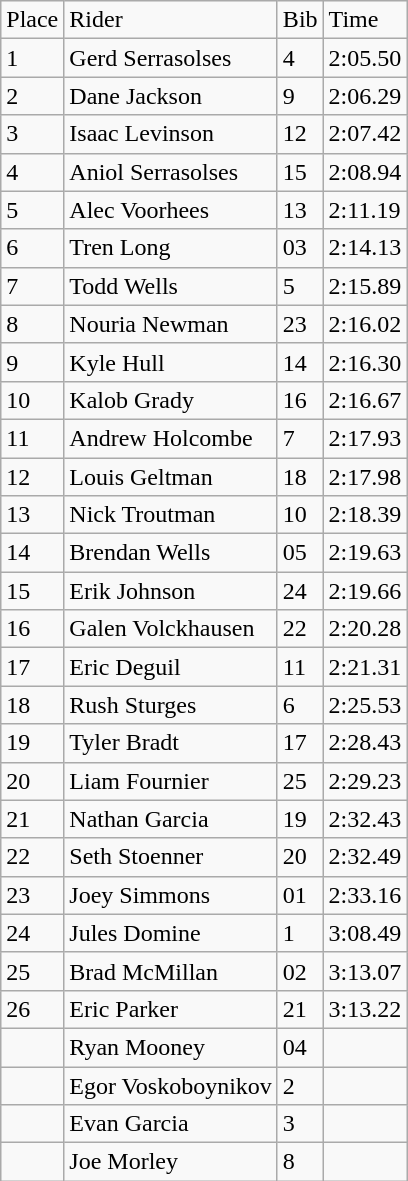<table class="wikitable">
<tr>
<td>Place</td>
<td>Rider</td>
<td>Bib</td>
<td>Time</td>
</tr>
<tr>
<td>1</td>
<td>Gerd Serrasolses</td>
<td>4</td>
<td>2:05.50</td>
</tr>
<tr>
<td>2</td>
<td>Dane Jackson</td>
<td>9</td>
<td>2:06.29</td>
</tr>
<tr>
<td>3</td>
<td>Isaac Levinson</td>
<td>12</td>
<td>2:07.42</td>
</tr>
<tr>
<td>4</td>
<td>Aniol Serrasolses</td>
<td>15</td>
<td>2:08.94</td>
</tr>
<tr>
<td>5</td>
<td>Alec Voorhees</td>
<td>13</td>
<td>2:11.19</td>
</tr>
<tr>
<td>6</td>
<td>Tren Long</td>
<td>03</td>
<td>2:14.13</td>
</tr>
<tr>
<td>7</td>
<td>Todd Wells</td>
<td>5</td>
<td>2:15.89</td>
</tr>
<tr>
<td>8</td>
<td>Nouria Newman</td>
<td>23</td>
<td>2:16.02</td>
</tr>
<tr>
<td>9</td>
<td>Kyle Hull</td>
<td>14</td>
<td>2:16.30</td>
</tr>
<tr>
<td>10</td>
<td>Kalob Grady</td>
<td>16</td>
<td>2:16.67</td>
</tr>
<tr>
<td>11</td>
<td>Andrew Holcombe</td>
<td>7</td>
<td>2:17.93</td>
</tr>
<tr>
<td>12</td>
<td>Louis Geltman</td>
<td>18</td>
<td>2:17.98</td>
</tr>
<tr>
<td>13</td>
<td>Nick Troutman</td>
<td>10</td>
<td>2:18.39</td>
</tr>
<tr>
<td>14</td>
<td>Brendan Wells</td>
<td>05</td>
<td>2:19.63</td>
</tr>
<tr>
<td>15</td>
<td>Erik Johnson</td>
<td>24</td>
<td>2:19.66</td>
</tr>
<tr>
<td>16</td>
<td>Galen Volckhausen</td>
<td>22</td>
<td>2:20.28</td>
</tr>
<tr>
<td>17</td>
<td>Eric Deguil</td>
<td>11</td>
<td>2:21.31</td>
</tr>
<tr>
<td>18</td>
<td>Rush Sturges</td>
<td>6</td>
<td>2:25.53</td>
</tr>
<tr>
<td>19</td>
<td>Tyler Bradt</td>
<td>17</td>
<td>2:28.43</td>
</tr>
<tr>
<td>20</td>
<td>Liam Fournier</td>
<td>25</td>
<td>2:29.23</td>
</tr>
<tr>
<td>21</td>
<td>Nathan Garcia</td>
<td>19</td>
<td>2:32.43</td>
</tr>
<tr>
<td>22</td>
<td>Seth Stoenner</td>
<td>20</td>
<td>2:32.49</td>
</tr>
<tr>
<td>23</td>
<td>Joey Simmons</td>
<td>01</td>
<td>2:33.16</td>
</tr>
<tr>
<td>24</td>
<td>Jules Domine</td>
<td>1</td>
<td>3:08.49</td>
</tr>
<tr>
<td>25</td>
<td>Brad McMillan</td>
<td>02</td>
<td>3:13.07</td>
</tr>
<tr>
<td>26</td>
<td>Eric Parker</td>
<td>21</td>
<td>3:13.22</td>
</tr>
<tr>
<td></td>
<td>Ryan Mooney</td>
<td>04</td>
<td></td>
</tr>
<tr>
<td></td>
<td>Egor Voskoboynikov</td>
<td>2</td>
<td></td>
</tr>
<tr>
<td></td>
<td>Evan Garcia</td>
<td>3</td>
<td></td>
</tr>
<tr>
<td></td>
<td>Joe Morley</td>
<td>8</td>
<td></td>
</tr>
</table>
